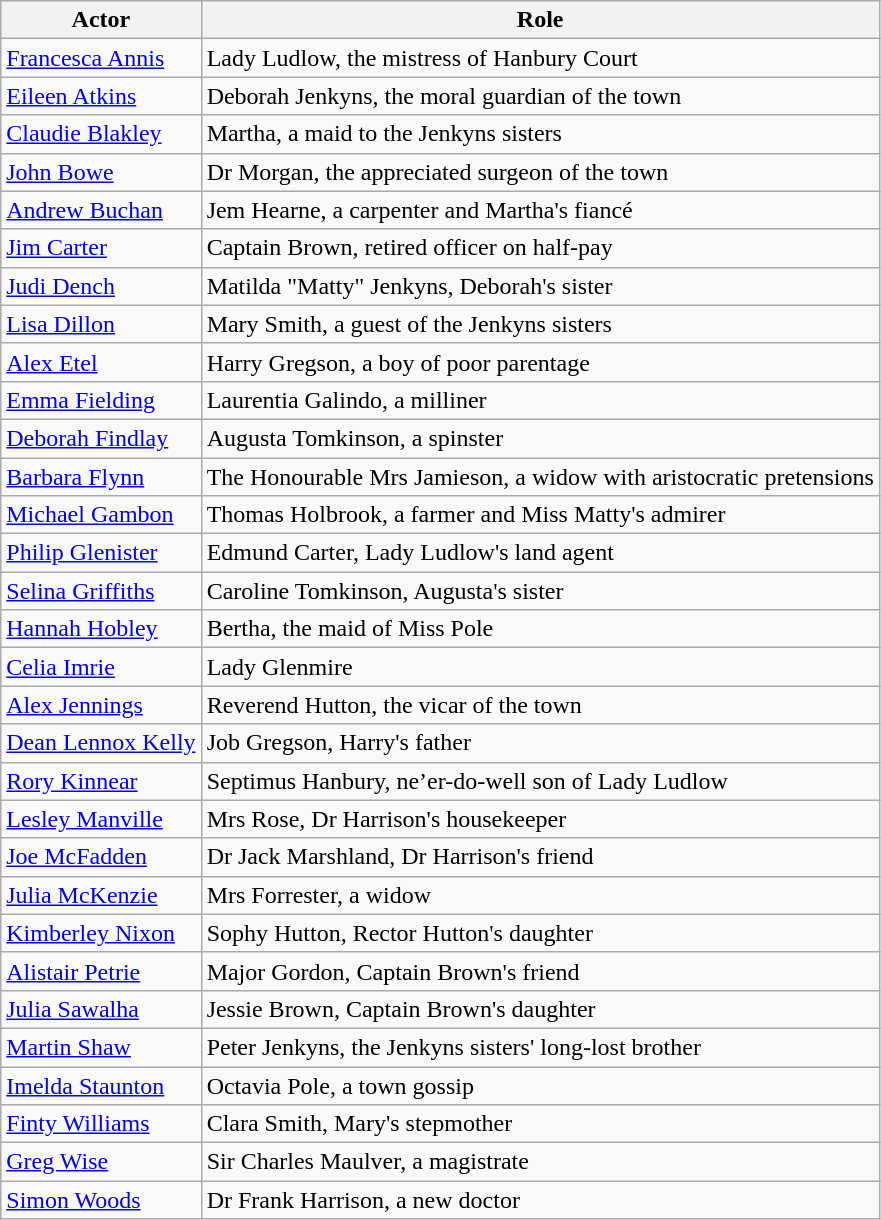<table class="wikitable" border="1">
<tr>
<th>Actor</th>
<th>Role</th>
</tr>
<tr>
<td><a href='#'>Francesca Annis</a></td>
<td>Lady Ludlow, the mistress of Hanbury Court</td>
</tr>
<tr>
<td><a href='#'>Eileen Atkins</a></td>
<td>Deborah Jenkyns, the moral guardian of the town</td>
</tr>
<tr>
<td><a href='#'>Claudie Blakley</a></td>
<td>Martha, a maid to the Jenkyns sisters</td>
</tr>
<tr>
<td><a href='#'>John Bowe</a></td>
<td>Dr Morgan, the appreciated surgeon of the town</td>
</tr>
<tr>
<td><a href='#'>Andrew Buchan</a></td>
<td>Jem Hearne, a carpenter and Martha's fiancé</td>
</tr>
<tr>
<td><a href='#'>Jim Carter</a></td>
<td>Captain Brown, retired officer on half-pay</td>
</tr>
<tr>
<td><a href='#'>Judi Dench</a></td>
<td>Matilda "Matty" Jenkyns, Deborah's sister</td>
</tr>
<tr>
<td><a href='#'>Lisa Dillon</a></td>
<td>Mary Smith, a guest of the Jenkyns sisters</td>
</tr>
<tr>
<td><a href='#'>Alex Etel</a></td>
<td>Harry Gregson, a boy of poor parentage</td>
</tr>
<tr>
<td><a href='#'>Emma Fielding</a></td>
<td>Laurentia Galindo, a milliner</td>
</tr>
<tr>
<td><a href='#'>Deborah Findlay</a></td>
<td>Augusta Tomkinson, a spinster</td>
</tr>
<tr>
<td><a href='#'>Barbara Flynn</a></td>
<td>The Honourable Mrs Jamieson, a widow with aristocratic pretensions</td>
</tr>
<tr>
<td><a href='#'>Michael Gambon</a></td>
<td>Thomas Holbrook, a farmer and Miss Matty's admirer</td>
</tr>
<tr>
<td><a href='#'>Philip Glenister</a></td>
<td>Edmund Carter, Lady Ludlow's land agent</td>
</tr>
<tr>
<td><a href='#'>Selina Griffiths</a></td>
<td>Caroline Tomkinson, Augusta's sister</td>
</tr>
<tr>
<td><a href='#'>Hannah Hobley</a></td>
<td>Bertha, the maid of Miss Pole</td>
</tr>
<tr>
<td><a href='#'>Celia Imrie</a></td>
<td>Lady Glenmire</td>
</tr>
<tr>
<td><a href='#'>Alex Jennings</a></td>
<td>Reverend Hutton, the vicar of the town</td>
</tr>
<tr>
<td><a href='#'>Dean Lennox Kelly</a></td>
<td>Job Gregson, Harry's father</td>
</tr>
<tr>
<td><a href='#'>Rory Kinnear</a></td>
<td>Septimus Hanbury, ne’er-do-well son of Lady Ludlow</td>
</tr>
<tr>
<td><a href='#'>Lesley Manville</a></td>
<td>Mrs Rose, Dr Harrison's housekeeper</td>
</tr>
<tr>
<td><a href='#'>Joe McFadden</a></td>
<td>Dr Jack Marshland, Dr Harrison's friend</td>
</tr>
<tr>
<td><a href='#'>Julia McKenzie</a></td>
<td>Mrs Forrester, a widow</td>
</tr>
<tr>
<td><a href='#'>Kimberley Nixon</a></td>
<td>Sophy Hutton, Rector Hutton's daughter</td>
</tr>
<tr>
<td><a href='#'>Alistair Petrie</a></td>
<td>Major Gordon, Captain Brown's friend</td>
</tr>
<tr>
<td><a href='#'>Julia Sawalha</a></td>
<td>Jessie Brown, Captain Brown's daughter</td>
</tr>
<tr>
<td><a href='#'>Martin Shaw</a></td>
<td>Peter Jenkyns, the Jenkyns sisters' long-lost brother</td>
</tr>
<tr>
<td><a href='#'>Imelda Staunton</a></td>
<td>Octavia Pole, a town gossip</td>
</tr>
<tr>
<td><a href='#'>Finty Williams</a></td>
<td>Clara Smith, Mary's stepmother</td>
</tr>
<tr>
<td><a href='#'>Greg Wise</a></td>
<td>Sir Charles Maulver, a magistrate</td>
</tr>
<tr>
<td><a href='#'>Simon Woods</a></td>
<td>Dr Frank Harrison, a new doctor</td>
</tr>
</table>
